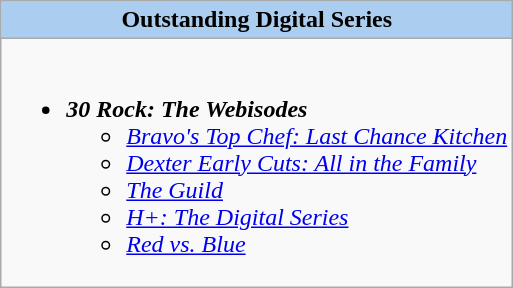<table class=wikitable style="width="100%">
<tr>
<th colspan="2" style="background:#abcdef;">Outstanding Digital Series</th>
</tr>
<tr>
<td colspan="2" style="vertical-align:top;"><br><ul><li><strong><em>30 Rock: The Webisodes</em></strong><ul><li><em><a href='#'>Bravo's Top Chef: Last Chance Kitchen</a></em></li><li><em><a href='#'>Dexter Early Cuts: All in the Family</a></em></li><li><em><a href='#'>The Guild</a></em></li><li><em><a href='#'>H+: The Digital Series</a></em></li><li><em><a href='#'>Red vs. Blue</a></em></li></ul></li></ul></td>
</tr>
</table>
